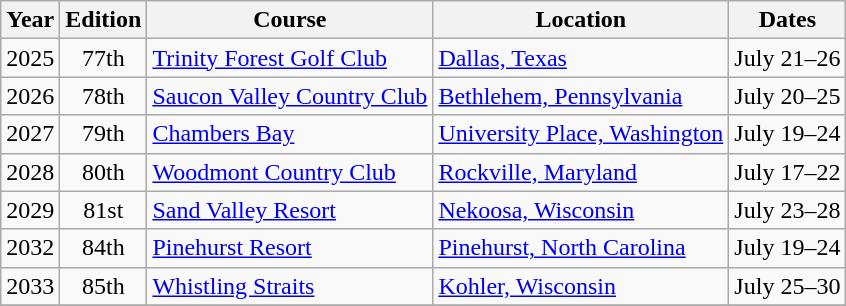<table class=wikitable>
<tr>
<th>Year</th>
<th>Edition</th>
<th>Course</th>
<th>Location</th>
<th>Dates</th>
</tr>
<tr>
<td align=center>2025</td>
<td align=center>77th</td>
<td><a href='#'>Trinity Forest Golf Club</a></td>
<td><a href='#'>Dallas, Texas</a></td>
<td>July 21–26</td>
</tr>
<tr>
<td align=center>2026</td>
<td align=center>78th</td>
<td><a href='#'>Saucon Valley Country Club</a></td>
<td><a href='#'>Bethlehem, Pennsylvania</a></td>
<td>July 20–25</td>
</tr>
<tr>
<td align=center>2027</td>
<td align=center>79th</td>
<td><a href='#'>Chambers Bay</a></td>
<td><a href='#'>University Place, Washington</a></td>
<td>July 19–24</td>
</tr>
<tr>
<td align=center>2028</td>
<td align=center>80th</td>
<td><a href='#'>Woodmont Country Club</a></td>
<td><a href='#'>Rockville, Maryland</a></td>
<td>July 17–22</td>
</tr>
<tr>
<td align=center>2029</td>
<td align=center>81st</td>
<td><a href='#'>Sand Valley Resort</a></td>
<td><a href='#'>Nekoosa, Wisconsin</a></td>
<td>July 23–28</td>
</tr>
<tr>
<td align=center>2032</td>
<td align=center>84th</td>
<td><a href='#'>Pinehurst Resort</a></td>
<td><a href='#'>Pinehurst, North Carolina</a></td>
<td>July 19–24</td>
</tr>
<tr>
<td align=center>2033</td>
<td align=center>85th</td>
<td><a href='#'>Whistling Straits</a></td>
<td><a href='#'>Kohler, Wisconsin</a></td>
<td>July 25–30</td>
</tr>
<tr>
</tr>
</table>
